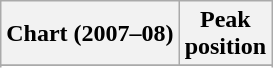<table class="wikitable sortable">
<tr>
<th>Chart (2007–08)</th>
<th>Peak<br>position</th>
</tr>
<tr>
</tr>
<tr>
</tr>
<tr>
</tr>
</table>
